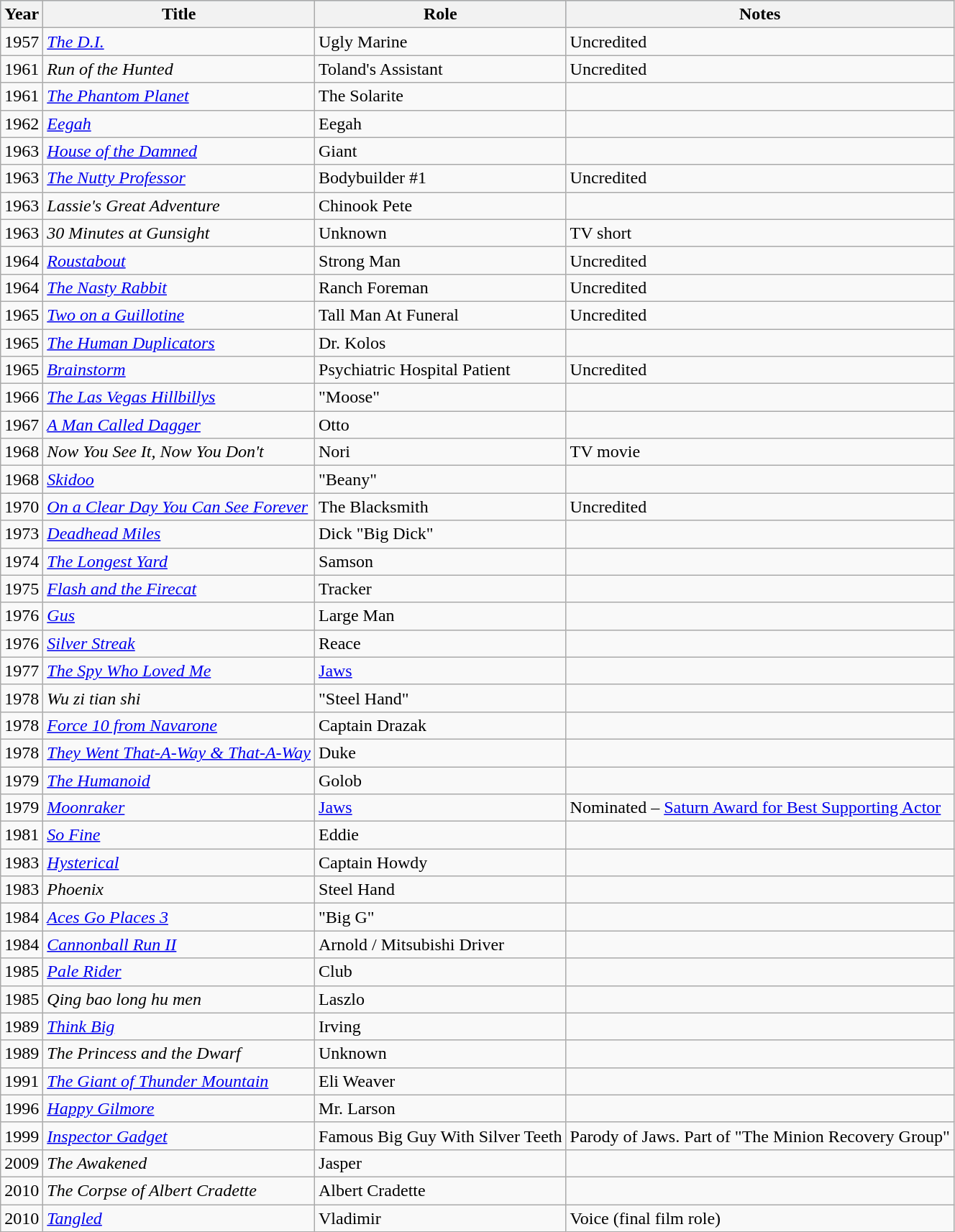<table class="wikitable">
<tr style="background:LightSteelBlue; text-align:center;">
<th>Year</th>
<th>Title</th>
<th>Role</th>
<th>Notes</th>
</tr>
<tr>
<td>1957</td>
<td><em><a href='#'>The D.I.</a></em></td>
<td>Ugly Marine</td>
<td>Uncredited</td>
</tr>
<tr>
<td>1961</td>
<td><em>Run of the Hunted</em></td>
<td>Toland's Assistant</td>
<td>Uncredited</td>
</tr>
<tr>
<td>1961</td>
<td><em><a href='#'>The Phantom Planet</a></em></td>
<td>The Solarite</td>
<td></td>
</tr>
<tr>
<td>1962</td>
<td><em><a href='#'>Eegah</a></em></td>
<td>Eegah</td>
<td></td>
</tr>
<tr>
<td>1963</td>
<td><em><a href='#'>House of the Damned</a></em></td>
<td>Giant</td>
<td></td>
</tr>
<tr>
<td>1963</td>
<td><em><a href='#'>The Nutty Professor</a></em></td>
<td>Bodybuilder #1</td>
<td>Uncredited</td>
</tr>
<tr>
<td>1963</td>
<td><em>Lassie's Great Adventure</em></td>
<td>Chinook Pete</td>
<td></td>
</tr>
<tr>
<td>1963</td>
<td><em>30 Minutes at Gunsight</em></td>
<td>Unknown</td>
<td>TV short</td>
</tr>
<tr>
<td>1964</td>
<td><em><a href='#'>Roustabout</a></em></td>
<td>Strong Man</td>
<td>Uncredited</td>
</tr>
<tr>
<td>1964</td>
<td><em><a href='#'>The Nasty Rabbit</a></em></td>
<td>Ranch Foreman</td>
<td>Uncredited</td>
</tr>
<tr>
<td>1965</td>
<td><em><a href='#'>Two on a Guillotine</a></em></td>
<td>Tall Man At Funeral</td>
<td>Uncredited</td>
</tr>
<tr>
<td>1965</td>
<td><em><a href='#'>The Human Duplicators</a></em></td>
<td>Dr. Kolos</td>
<td></td>
</tr>
<tr>
<td>1965</td>
<td><em><a href='#'>Brainstorm</a></em></td>
<td>Psychiatric Hospital Patient</td>
<td>Uncredited</td>
</tr>
<tr>
<td>1966</td>
<td><em><a href='#'>The Las Vegas Hillbillys</a></em></td>
<td>"Moose"</td>
<td></td>
</tr>
<tr>
<td>1967</td>
<td><em><a href='#'>A Man Called Dagger</a></em></td>
<td>Otto</td>
<td></td>
</tr>
<tr>
<td>1968</td>
<td><em>Now You See It, Now You Don't</em></td>
<td>Nori</td>
<td>TV movie</td>
</tr>
<tr>
<td>1968</td>
<td><em><a href='#'>Skidoo</a></em></td>
<td>"Beany"</td>
<td></td>
</tr>
<tr>
<td>1970</td>
<td><em><a href='#'>On a Clear Day You Can See Forever</a></em></td>
<td>The Blacksmith</td>
<td>Uncredited</td>
</tr>
<tr>
<td>1973</td>
<td><em><a href='#'>Deadhead Miles</a></em></td>
<td>Dick "Big Dick"</td>
<td></td>
</tr>
<tr>
<td>1974</td>
<td><em><a href='#'>The Longest Yard</a></em></td>
<td>Samson</td>
<td></td>
</tr>
<tr>
<td>1975</td>
<td><em><a href='#'>Flash and the Firecat</a></em></td>
<td>Tracker</td>
<td></td>
</tr>
<tr>
<td>1976</td>
<td><em><a href='#'>Gus</a></em></td>
<td>Large Man</td>
<td></td>
</tr>
<tr>
<td>1976</td>
<td><em><a href='#'>Silver Streak</a></em></td>
<td>Reace</td>
<td></td>
</tr>
<tr>
<td>1977</td>
<td><em><a href='#'>The Spy Who Loved Me</a></em></td>
<td><a href='#'>Jaws</a></td>
<td></td>
</tr>
<tr>
<td>1978</td>
<td><em>Wu zi tian shi</em></td>
<td>"Steel Hand"</td>
<td></td>
</tr>
<tr>
<td>1978</td>
<td><em><a href='#'>Force 10 from Navarone</a></em></td>
<td>Captain Drazak</td>
<td></td>
</tr>
<tr>
<td>1978</td>
<td><em><a href='#'>They Went That-A-Way & That-A-Way</a></em></td>
<td>Duke</td>
<td></td>
</tr>
<tr>
<td>1979</td>
<td><em><a href='#'>The Humanoid</a></em></td>
<td>Golob</td>
<td></td>
</tr>
<tr>
<td>1979</td>
<td><em><a href='#'>Moonraker</a></em></td>
<td><a href='#'>Jaws</a></td>
<td>Nominated – <a href='#'>Saturn Award for Best Supporting Actor</a></td>
</tr>
<tr>
<td>1981</td>
<td><em><a href='#'>So Fine</a></em></td>
<td>Eddie</td>
<td></td>
</tr>
<tr>
<td>1983</td>
<td><em><a href='#'>Hysterical</a></em></td>
<td>Captain Howdy</td>
<td></td>
</tr>
<tr>
<td>1983</td>
<td><em>Phoenix</em></td>
<td>Steel Hand</td>
<td></td>
</tr>
<tr>
<td>1984</td>
<td><em><a href='#'>Aces Go Places 3</a></em></td>
<td>"Big G"</td>
<td></td>
</tr>
<tr>
<td>1984</td>
<td><em><a href='#'>Cannonball Run II</a></em></td>
<td>Arnold / Mitsubishi Driver</td>
<td></td>
</tr>
<tr>
<td>1985</td>
<td><em><a href='#'>Pale Rider</a></em></td>
<td>Club</td>
<td></td>
</tr>
<tr>
<td>1985</td>
<td><em>Qing bao long hu men</em></td>
<td>Laszlo</td>
<td></td>
</tr>
<tr>
<td>1989</td>
<td><em><a href='#'>Think Big</a></em></td>
<td>Irving</td>
<td></td>
</tr>
<tr>
<td>1989</td>
<td><em>The Princess and the Dwarf</em></td>
<td>Unknown</td>
<td></td>
</tr>
<tr>
<td>1991</td>
<td><em><a href='#'>The Giant of Thunder Mountain</a></em></td>
<td>Eli Weaver</td>
<td></td>
</tr>
<tr>
<td>1996</td>
<td><em><a href='#'>Happy Gilmore</a></em></td>
<td>Mr. Larson</td>
<td></td>
</tr>
<tr>
<td>1999</td>
<td><em><a href='#'>Inspector Gadget</a></em></td>
<td>Famous Big Guy With Silver Teeth</td>
<td>Parody of Jaws. Part of "The Minion Recovery Group"</td>
</tr>
<tr>
<td>2009</td>
<td><em>The Awakened</em></td>
<td>Jasper</td>
<td></td>
</tr>
<tr>
<td>2010</td>
<td><em>The Corpse of Albert Cradette</em></td>
<td>Albert Cradette</td>
<td></td>
</tr>
<tr>
<td>2010</td>
<td><em><a href='#'>Tangled</a></em></td>
<td>Vladimir</td>
<td>Voice (final film role)</td>
</tr>
</table>
